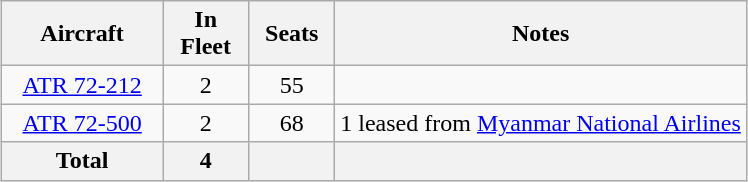<table class="wikitable" style="border-collapse:collapse;text-align:center;margin:auto;">
<tr>
<th width="100pt">Aircraft</th>
<th width="50pt">In Fleet</th>
<th width="50pt">Seats</th>
<th>Notes</th>
</tr>
<tr>
<td><a href='#'>ATR 72-212</a></td>
<td>2</td>
<td>55</td>
<td></td>
</tr>
<tr>
<td><a href='#'>ATR 72-500</a></td>
<td>2</td>
<td>68</td>
<td>1 leased from <a href='#'>Myanmar National Airlines</a></td>
</tr>
<tr>
<th>Total</th>
<th>4</th>
<th></th>
<th></th>
</tr>
</table>
